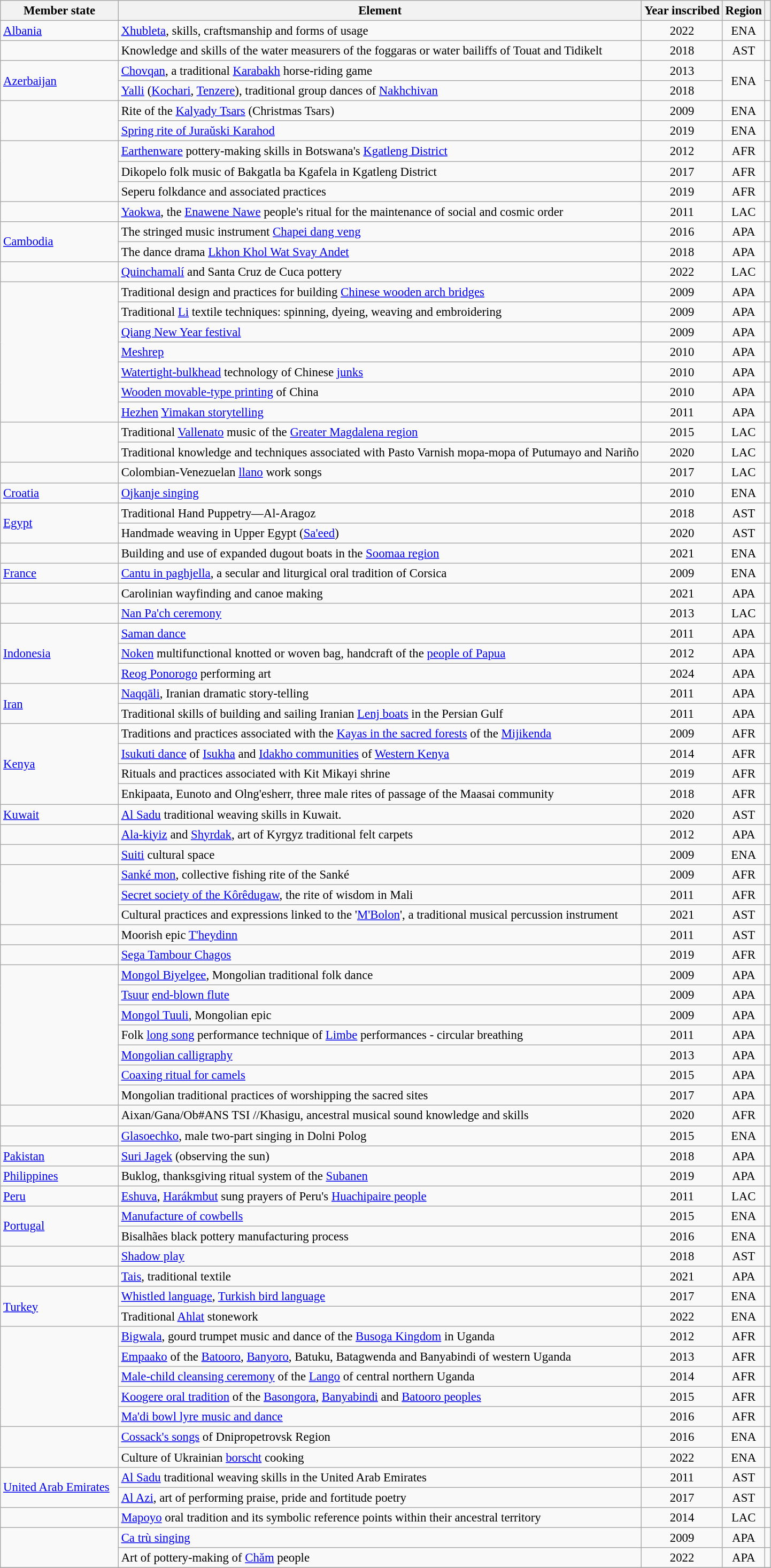<table class="wikitable sortable" style="margin:0 1em 0 0; font-size:95%;">
<tr>
<th width="140px">Member state</th>
<th>Element </th>
<th>Year inscribed</th>
<th>Region</th>
<th class="unsortable"></th>
</tr>
<tr>
<td> <a href='#'>Albania</a></td>
<td><a href='#'>Xhubleta</a>, skills, craftsmanship and forms of usage</td>
<td style="text-align:center;">2022</td>
<td style="text-align:center;">ENA</td>
<td style="text-align:center;"></td>
</tr>
<tr>
<td></td>
<td>Knowledge and skills of the water measurers of the foggaras or water bailiffs of Touat and Tidikelt</td>
<td style="text-align:center;">2018</td>
<td style="text-align:center;">AST</td>
<td style="text-align:center;"></td>
</tr>
<tr>
<td rowspan="2"> <a href='#'>Azerbaijan</a></td>
<td><a href='#'>Chovqan</a>, a traditional <a href='#'>Karabakh</a> horse-riding game</td>
<td style="text-align:center;">2013</td>
<td rowspan="2" style="text-align:center;">ENA</td>
<td style="text-align:center;"></td>
</tr>
<tr>
<td><a href='#'>Yalli</a> (<a href='#'>Kochari</a>, <a href='#'>Tenzere</a>), traditional group dances of <a href='#'>Nakhchivan</a></td>
<td style="text-align:center;">2018</td>
<td style="text-align:center;"></td>
</tr>
<tr>
<td rowspan="2"></td>
<td>Rite of the <a href='#'>Kalyady Tsars</a> (Christmas Tsars)</td>
<td style="text-align:center;">2009</td>
<td style="text-align:center;">ENA</td>
<td style="text-align:center;"></td>
</tr>
<tr>
<td><a href='#'>Spring rite of Juraŭski Karahod</a></td>
<td style="text-align:center;">2019</td>
<td style="text-align:center;">ENA</td>
<td style="text-align:center;"></td>
</tr>
<tr>
<td rowspan="3"></td>
<td><a href='#'>Earthenware</a> pottery-making skills in Botswana's <a href='#'>Kgatleng District</a></td>
<td style="text-align:center;">2012</td>
<td style="text-align:center;">AFR</td>
<td style="text-align:center;"></td>
</tr>
<tr>
<td>Dikopelo folk music of Bakgatla ba Kgafela in Kgatleng District</td>
<td style="text-align:center;">2017</td>
<td style="text-align:center;">AFR</td>
<td style="text-align:center;"></td>
</tr>
<tr>
<td>Seperu folkdance and associated practices</td>
<td style="text-align:center;">2019</td>
<td style="text-align:center;">AFR</td>
<td style="text-align:center;"></td>
</tr>
<tr>
<td></td>
<td><a href='#'>Yaokwa</a>, the <a href='#'>Enawene Nawe</a> people's ritual for the maintenance of social and cosmic order</td>
<td style="text-align:center;">2011</td>
<td style="text-align:center;">LAC</td>
<td style="text-align:center;"></td>
</tr>
<tr>
<td rowspan="2"> <a href='#'>Cambodia</a></td>
<td>The stringed music instrument <a href='#'>Chapei dang veng</a></td>
<td style="text-align:center;">2016</td>
<td style="text-align:center;">APA</td>
<td style="text-align:center;"></td>
</tr>
<tr>
<td>The dance drama <a href='#'>Lkhon Khol Wat Svay Andet</a></td>
<td style="text-align:center;">2018</td>
<td style="text-align:center;">APA</td>
<td style="text-align:center;"></td>
</tr>
<tr>
<td></td>
<td><a href='#'>Quinchamalí</a> and Santa Cruz de Cuca pottery</td>
<td style="text-align:center;">2022</td>
<td style="text-align:center;">LAC</td>
<td style="text-align:center;"></td>
</tr>
<tr>
<td rowspan="7"></td>
<td>Traditional design and practices for building <a href='#'>Chinese wooden arch bridges</a></td>
<td style="text-align:center;">2009</td>
<td style="text-align:center;">APA</td>
<td style="text-align:center;"></td>
</tr>
<tr>
<td>Traditional <a href='#'>Li</a> textile techniques: spinning, dyeing, weaving and embroidering</td>
<td style="text-align:center;">2009</td>
<td style="text-align:center;">APA</td>
<td style="text-align:center;"></td>
</tr>
<tr>
<td><a href='#'>Qiang New Year festival</a></td>
<td style="text-align:center;">2009</td>
<td style="text-align:center;">APA</td>
<td style="text-align:center;"></td>
</tr>
<tr>
<td><a href='#'>Meshrep</a></td>
<td style="text-align:center;">2010</td>
<td style="text-align:center;">APA</td>
<td style="text-align:center;"></td>
</tr>
<tr>
<td><a href='#'>Watertight-bulkhead</a> technology of Chinese <a href='#'>junks</a></td>
<td style="text-align:center;">2010</td>
<td style="text-align:center;">APA</td>
<td style="text-align:center;"></td>
</tr>
<tr>
<td><a href='#'>Wooden movable-type printing</a> of China</td>
<td style="text-align:center;">2010</td>
<td style="text-align:center;">APA</td>
<td style="text-align:center;"></td>
</tr>
<tr>
<td><a href='#'>Hezhen</a> <a href='#'>Yimakan storytelling</a></td>
<td style="text-align:center;">2011</td>
<td style="text-align:center;">APA</td>
<td style="text-align:center;"></td>
</tr>
<tr>
<td rowspan="2"></td>
<td>Traditional <a href='#'>Vallenato</a> music of the <a href='#'>Greater Magdalena region</a></td>
<td style="text-align:center;">2015</td>
<td style="text-align:center;">LAC</td>
<td style="text-align:center;"></td>
</tr>
<tr>
<td>Traditional knowledge and techniques associated with Pasto Varnish mopa-mopa of Putumayo and Nariño</td>
<td style="text-align:center;">2020</td>
<td style="text-align:center;">LAC</td>
<td style="text-align:center;"></td>
</tr>
<tr>
<td><br></td>
<td>Colombian-Venezuelan <a href='#'>llano</a> work songs</td>
<td style="text-align:center;">2017</td>
<td style="text-align:center;">LAC</td>
<td style="text-align:center;"></td>
</tr>
<tr>
<td> <a href='#'>Croatia</a></td>
<td><a href='#'>Ojkanje singing</a></td>
<td style="text-align:center;">2010</td>
<td style="text-align:center;">ENA</td>
<td style="text-align:center;"></td>
</tr>
<tr>
<td rowspan="2"> <a href='#'>Egypt</a></td>
<td>Traditional Hand Puppetry—Al-Aragoz</td>
<td style="text-align:center;">2018</td>
<td style="text-align:center;">AST</td>
<td style="text-align:center;"></td>
</tr>
<tr>
<td>Handmade weaving in Upper Egypt (<a href='#'>Sa'eed</a>)</td>
<td style="text-align:center;">2020</td>
<td style="text-align:center;">AST</td>
<td style="text-align:center;"></td>
</tr>
<tr>
<td></td>
<td>Building and use of expanded dugout boats in the <a href='#'>Soomaa region</a></td>
<td style="text-align:center;">2021</td>
<td style="text-align:center;">ENA</td>
<td style="text-align:center;"></td>
</tr>
<tr>
<td> <a href='#'>France</a></td>
<td><a href='#'>Cantu in paghjella</a>, a secular and liturgical oral tradition of Corsica</td>
<td style="text-align:center;">2009</td>
<td style="text-align:center;">ENA</td>
<td style="text-align:center;"></td>
</tr>
<tr>
<td></td>
<td>Carolinian wayfinding and canoe making</td>
<td style="text-align:center;">2021</td>
<td style="text-align:center;">APA</td>
<td style="text-align:center;"></td>
</tr>
<tr>
<td></td>
<td><a href='#'>Nan Pa'ch ceremony</a></td>
<td style="text-align:center;">2013</td>
<td style="text-align:center;">LAC</td>
<td style="text-align:center;"></td>
</tr>
<tr>
<td rowspan="3"> <a href='#'>Indonesia</a></td>
<td><a href='#'>Saman dance</a></td>
<td style="text-align:center;">2011</td>
<td style="text-align:center;">APA</td>
<td style="text-align:center;"></td>
</tr>
<tr>
<td><a href='#'>Noken</a> multifunctional knotted or woven bag, handcraft of the <a href='#'>people of Papua</a></td>
<td style="text-align:center;">2012</td>
<td style="text-align:center;">APA</td>
<td style="text-align:center;"></td>
</tr>
<tr>
<td><a href='#'>Reog Ponorogo</a> performing art</td>
<td style="text-align:center;">2024</td>
<td style="text-align:center;">APA</td>
<td style="text-align:center;"></td>
</tr>
<tr>
<td rowspan="2"> <a href='#'>Iran</a></td>
<td><a href='#'>Naqqāli</a>, Iranian dramatic story-telling</td>
<td style="text-align:center;">2011</td>
<td style="text-align:center;">APA</td>
<td style="text-align:center;"></td>
</tr>
<tr>
<td>Traditional skills of building and sailing Iranian <a href='#'>Lenj boats</a> in the Persian Gulf</td>
<td style="text-align:center;">2011</td>
<td style="text-align:center;">APA</td>
<td style="text-align:center;"></td>
</tr>
<tr>
<td rowspan="4"> <a href='#'>Kenya</a></td>
<td>Traditions and practices associated with the <a href='#'>Kayas in the sacred forests</a> of the <a href='#'>Mijikenda</a></td>
<td style="text-align:center;">2009</td>
<td style="text-align:center;">AFR</td>
<td style="text-align:center;"></td>
</tr>
<tr>
<td><a href='#'>Isukuti dance</a> of <a href='#'>Isukha</a> and <a href='#'>Idakho communities</a> of <a href='#'>Western Kenya</a></td>
<td style="text-align:center;">2014</td>
<td style="text-align:center;">AFR</td>
<td style="text-align:center;"></td>
</tr>
<tr>
<td>Rituals and practices associated with Kit Mikayi shrine</td>
<td style="text-align:center;">2019</td>
<td style="text-align:center;">AFR</td>
<td style="text-align:center;"></td>
</tr>
<tr>
<td>Enkipaata, Eunoto and Olng'esherr, three male rites of passage of the Maasai community</td>
<td style="text-align:center;">2018</td>
<td style="text-align:center;">AFR</td>
<td style="text-align:center;"></td>
</tr>
<tr>
<td> <a href='#'>Kuwait</a></td>
<td><a href='#'>Al Sadu</a> traditional weaving skills in Kuwait.</td>
<td style="text-align:center;">2020</td>
<td style="text-align:center;">AST</td>
<td style="text-align:center;"></td>
</tr>
<tr>
<td></td>
<td><a href='#'>Ala-kiyiz</a> and <a href='#'>Shyrdak</a>, art of Kyrgyz traditional felt carpets</td>
<td style="text-align:center;">2012</td>
<td style="text-align:center;">APA</td>
<td style="text-align:center;"></td>
</tr>
<tr>
<td></td>
<td><a href='#'>Suiti</a> cultural space</td>
<td style="text-align:center;">2009</td>
<td style="text-align:center;">ENA</td>
<td style="text-align:center;"></td>
</tr>
<tr>
<td rowspan="3"></td>
<td><a href='#'>Sanké mon</a>, collective fishing rite of the Sanké</td>
<td style="text-align:center;">2009</td>
<td style="text-align:center;">AFR</td>
<td style="text-align:center;"></td>
</tr>
<tr>
<td><a href='#'>Secret society of the Kôrêdugaw</a>, the rite of wisdom in Mali</td>
<td style="text-align:center;">2011</td>
<td style="text-align:center;">AFR</td>
<td style="text-align:center;"></td>
</tr>
<tr>
<td>Cultural practices and expressions linked to the '<a href='#'>M'Bolon</a>', a traditional musical percussion instrument</td>
<td style="text-align:center;">2021</td>
<td style="text-align:center;">AST</td>
<td style="text-align:center;"></td>
</tr>
<tr>
<td></td>
<td>Moorish epic <a href='#'>T'heydinn</a></td>
<td style="text-align:center;">2011</td>
<td style="text-align:center;">AST</td>
<td style="text-align:center;"></td>
</tr>
<tr>
<td></td>
<td><a href='#'>Sega Tambour Chagos</a></td>
<td style="text-align:center;">2019</td>
<td style="text-align:center;">AFR</td>
<td style="text-align:center;"></td>
</tr>
<tr>
<td rowspan="7"></td>
<td><a href='#'>Mongol Biyelgee</a>, Mongolian traditional folk dance</td>
<td style="text-align:center;">2009</td>
<td style="text-align:center;">APA</td>
<td style="text-align:center;"></td>
</tr>
<tr>
<td><a href='#'>Tsuur</a> <a href='#'>end-blown flute</a></td>
<td style="text-align:center;">2009</td>
<td style="text-align:center;">APA</td>
<td style="text-align:center;"></td>
</tr>
<tr>
<td><a href='#'>Mongol Tuuli</a>, Mongolian epic</td>
<td style="text-align:center;">2009</td>
<td style="text-align:center;">APA</td>
<td style="text-align:center;"></td>
</tr>
<tr>
<td>Folk <a href='#'>long song</a> performance technique of <a href='#'>Limbe</a> performances - circular breathing</td>
<td style="text-align:center;">2011</td>
<td style="text-align:center;">APA</td>
<td style="text-align:center;"></td>
</tr>
<tr>
<td><a href='#'>Mongolian calligraphy</a></td>
<td style="text-align:center;">2013</td>
<td style="text-align:center;">APA</td>
<td style="text-align:center;"></td>
</tr>
<tr>
<td><a href='#'>Coaxing ritual for camels</a></td>
<td style="text-align:center;">2015</td>
<td style="text-align:center;">APA</td>
<td style="text-align:center;"></td>
</tr>
<tr>
<td>Mongolian traditional practices of worshipping the sacred sites</td>
<td style="text-align:center;">2017</td>
<td style="text-align:center;">APA</td>
<td style="text-align:center;"></td>
</tr>
<tr>
<td></td>
<td>Aixan/Gana/Ob#ANS TSI //Khasigu, ancestral musical sound knowledge and skills</td>
<td style="text-align:center;">2020</td>
<td style="text-align:center;">AFR</td>
<td style="text-align:center;"></td>
</tr>
<tr>
<td></td>
<td><a href='#'>Glasoechko</a>, male two-part singing in Dolni Polog</td>
<td style="text-align:center;">2015</td>
<td style="text-align:center;">ENA</td>
<td style="text-align:center;"></td>
</tr>
<tr>
<td> <a href='#'>Pakistan</a></td>
<td><a href='#'>Suri Jagek</a> (observing the sun)</td>
<td style="text-align:center;">2018</td>
<td style="text-align:center;">APA</td>
<td style="text-align:center;"></td>
</tr>
<tr>
<td> <a href='#'>Philippines</a></td>
<td>Buklog, thanksgiving ritual system of the <a href='#'>Subanen</a></td>
<td style="text-align:center;">2019</td>
<td style="text-align:center;">APA</td>
<td style="text-align:center;"></td>
</tr>
<tr>
<td> <a href='#'>Peru</a></td>
<td><a href='#'>Eshuva</a>, <a href='#'>Harákmbut</a> sung prayers of Peru's <a href='#'>Huachipaire people</a></td>
<td style="text-align:center;">2011</td>
<td style="text-align:center;">LAC</td>
<td style="text-align:center;"></td>
</tr>
<tr>
<td rowspan="2"> <a href='#'>Portugal</a></td>
<td><a href='#'>Manufacture of cowbells</a></td>
<td style="text-align:center;">2015</td>
<td style="text-align:center;">ENA</td>
<td style="text-align:center;"></td>
</tr>
<tr>
<td>Bisalhães black pottery manufacturing process</td>
<td style="text-align:center;">2016</td>
<td style="text-align:center;">ENA</td>
<td style="text-align:center;"></td>
</tr>
<tr>
<td></td>
<td><a href='#'>Shadow play</a></td>
<td style="text-align:center;">2018</td>
<td style="text-align:center;">AST</td>
<td style="text-align:center;"></td>
</tr>
<tr>
<td></td>
<td><a href='#'>Tais</a>, traditional textile</td>
<td style="text-align:center;">2021</td>
<td style="text-align:center;">APA</td>
<td style="text-align:center;"></td>
</tr>
<tr>
<td rowspan="2"> <a href='#'>Turkey</a></td>
<td><a href='#'>Whistled language</a>, <a href='#'>Turkish bird language</a></td>
<td style="text-align:center;">2017</td>
<td style="text-align:center;">ENA</td>
<td style="text-align:center;"></td>
</tr>
<tr>
<td>Traditional <a href='#'>Ahlat</a> stonework</td>
<td style="text-align:center;">2022</td>
<td style="text-align:center;">ENA</td>
<td style="text-align:center;"></td>
</tr>
<tr>
<td rowspan="5"></td>
<td><a href='#'>Bigwala</a>, gourd trumpet music and dance of the <a href='#'>Busoga Kingdom</a> in Uganda</td>
<td style="text-align:center;">2012</td>
<td style="text-align:center;">AFR</td>
<td style="text-align:center;"></td>
</tr>
<tr>
<td><a href='#'>Empaako</a> of the <a href='#'>Batooro</a>, <a href='#'>Banyoro</a>, Batuku, Batagwenda and Banyabindi of western Uganda</td>
<td style="text-align:center;">2013</td>
<td style="text-align:center;">AFR</td>
<td style="text-align:center;"></td>
</tr>
<tr>
<td><a href='#'>Male-child cleansing ceremony</a> of the <a href='#'>Lango</a> of central northern Uganda</td>
<td style="text-align:center;">2014</td>
<td style="text-align:center;">AFR</td>
<td style="text-align:center;"></td>
</tr>
<tr>
<td><a href='#'>Koogere oral tradition</a> of the <a href='#'>Basongora</a>, <a href='#'>Banyabindi</a> and <a href='#'>Batooro peoples</a></td>
<td style="text-align:center;">2015</td>
<td style="text-align:center;">AFR</td>
<td style="text-align:center;"></td>
</tr>
<tr>
<td><a href='#'>Ma'di bowl lyre music and dance</a></td>
<td style="text-align:center;">2016</td>
<td style="text-align:center;">AFR</td>
<td style="text-align:center;"></td>
</tr>
<tr>
<td rowspan="2"></td>
<td><a href='#'>Cossack's songs</a> of Dnipropetrovsk Region</td>
<td style="text-align:center;">2016</td>
<td style="text-align:center;">ENA</td>
<td style="text-align:center;"></td>
</tr>
<tr>
<td>Culture of Ukrainian <a href='#'>borscht</a> cooking</td>
<td style="text-align:center;">2022</td>
<td style="text-align:center;">ENA</td>
<td style="text-align:center;"></td>
</tr>
<tr>
<td rowspan="2"> <a href='#'>United Arab Emirates</a></td>
<td><a href='#'>Al Sadu</a> traditional weaving skills in the United Arab Emirates</td>
<td style="text-align:center;">2011</td>
<td style="text-align:center;">AST</td>
<td style="text-align:center;"></td>
</tr>
<tr>
<td><a href='#'>Al Azi</a>, art of performing praise, pride and fortitude poetry</td>
<td style="text-align:center;">2017</td>
<td style="text-align:center;">AST</td>
<td style="text-align:center;"></td>
</tr>
<tr>
<td></td>
<td><a href='#'>Mapoyo</a> oral tradition and its symbolic reference points within their ancestral territory</td>
<td style="text-align:center;">2014</td>
<td style="text-align:center;">LAC</td>
<td style="text-align:center;"></td>
</tr>
<tr>
<td rowspan="2"></td>
<td><a href='#'>Ca trù singing</a></td>
<td style="text-align:center;">2009</td>
<td style="text-align:center;">APA</td>
<td style="text-align:center;"></td>
</tr>
<tr>
<td>Art of pottery-making of <a href='#'>Chăm</a> people</td>
<td style="text-align:center;">2022</td>
<td style="text-align:center;">APA</td>
<td style="text-align:center;"></td>
</tr>
<tr>
</tr>
</table>
